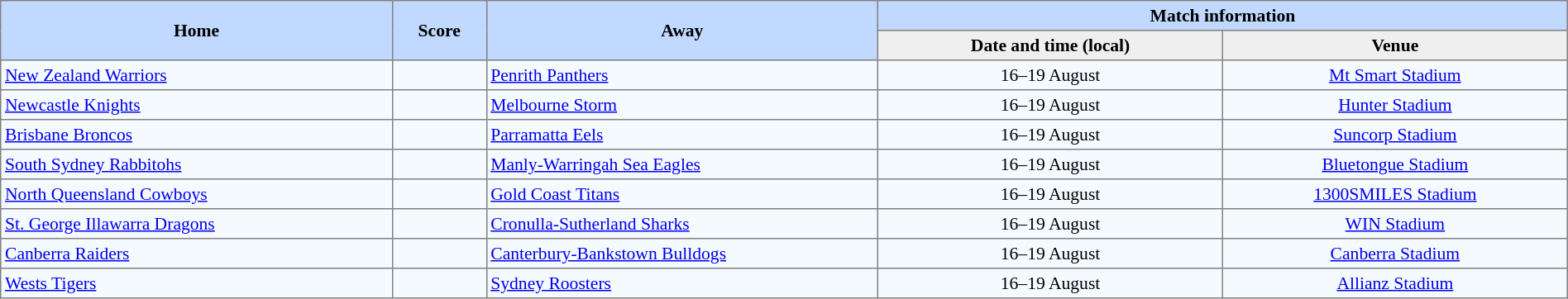<table border="1" cellpadding="3" cellspacing="0" style="border-collapse:collapse; font-size:90%; width:100%;">
<tr bgcolor=#C1D8FF>
<th rowspan=2 width=25%>Home</th>
<th rowspan=2 width=6%>Score</th>
<th rowspan=2 width=25%>Away</th>
<th colspan=6>Match information</th>
</tr>
<tr bgcolor=#EFEFEF>
<th width=22%>Date and time (local)</th>
<th width=22%>Venue</th>
</tr>
<tr style="text-align:center; background:#f5faff;">
<td align=left> <a href='#'>New Zealand Warriors</a></td>
<td></td>
<td align=left> <a href='#'>Penrith Panthers</a></td>
<td>16–19 August</td>
<td><a href='#'>Mt Smart Stadium</a></td>
</tr>
<tr style="text-align:center; background:#f5faff;">
<td align=left> <a href='#'>Newcastle Knights</a></td>
<td></td>
<td align=left> <a href='#'>Melbourne Storm</a></td>
<td>16–19 August</td>
<td><a href='#'>Hunter Stadium</a></td>
</tr>
<tr style="text-align:center; background:#f5faff;">
<td align=left> <a href='#'>Brisbane Broncos</a></td>
<td></td>
<td align=left> <a href='#'>Parramatta Eels</a></td>
<td>16–19 August</td>
<td><a href='#'>Suncorp Stadium</a></td>
</tr>
<tr style="text-align:center; background:#f5faff;">
<td align=left> <a href='#'>South Sydney Rabbitohs</a></td>
<td></td>
<td align=left> <a href='#'>Manly-Warringah Sea Eagles</a></td>
<td>16–19 August</td>
<td><a href='#'>Bluetongue Stadium</a></td>
</tr>
<tr style="text-align:center; background:#f5faff;">
<td align=left> <a href='#'>North Queensland Cowboys</a></td>
<td></td>
<td align=left> <a href='#'>Gold Coast Titans</a></td>
<td>16–19 August</td>
<td><a href='#'>1300SMILES Stadium</a></td>
</tr>
<tr style="text-align:center; background:#f5faff;">
<td align=left> <a href='#'>St. George Illawarra Dragons</a></td>
<td></td>
<td align=left> <a href='#'>Cronulla-Sutherland Sharks</a></td>
<td>16–19 August</td>
<td><a href='#'>WIN Stadium</a></td>
</tr>
<tr style="text-align:center; background:#f5faff;">
<td align=left> <a href='#'>Canberra Raiders</a></td>
<td></td>
<td align=left> <a href='#'>Canterbury-Bankstown Bulldogs</a></td>
<td>16–19 August</td>
<td><a href='#'>Canberra Stadium</a></td>
</tr>
<tr style="text-align:center; background:#f5faff;">
<td align=left> <a href='#'>Wests Tigers</a></td>
<td></td>
<td align=left> <a href='#'>Sydney Roosters</a></td>
<td>16–19 August</td>
<td><a href='#'>Allianz Stadium</a></td>
</tr>
</table>
